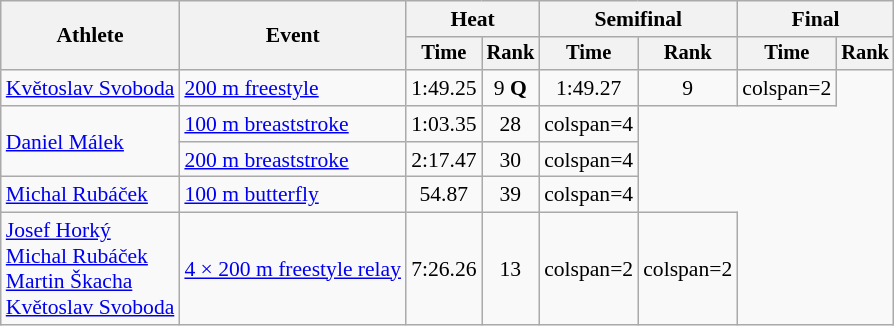<table class=wikitable style="font-size:90%">
<tr>
<th rowspan="2">Athlete</th>
<th rowspan="2">Event</th>
<th colspan="2">Heat</th>
<th colspan="2">Semifinal</th>
<th colspan="2">Final</th>
</tr>
<tr style="font-size:95%">
<th>Time</th>
<th>Rank</th>
<th>Time</th>
<th>Rank</th>
<th>Time</th>
<th>Rank</th>
</tr>
<tr align=center>
<td align=left><a href='#'>Květoslav Svoboda</a></td>
<td align=left><a href='#'>200 m freestyle</a></td>
<td>1:49.25</td>
<td>9 <strong>Q</strong></td>
<td>1:49.27</td>
<td>9</td>
<td>colspan=2 </td>
</tr>
<tr align=center>
<td align=left rowspan=2><a href='#'>Daniel Málek</a></td>
<td align=left><a href='#'>100 m breaststroke</a></td>
<td>1:03.35</td>
<td>28</td>
<td>colspan=4 </td>
</tr>
<tr align=center>
<td align=left><a href='#'>200 m breaststroke</a></td>
<td>2:17.47</td>
<td>30</td>
<td>colspan=4 </td>
</tr>
<tr align=center>
<td align=left><a href='#'>Michal Rubáček</a></td>
<td align=left><a href='#'>100 m butterfly</a></td>
<td>54.87</td>
<td>39</td>
<td>colspan=4 </td>
</tr>
<tr align=center>
<td align=left><a href='#'>Josef Horký</a><br><a href='#'>Michal Rubáček</a><br><a href='#'>Martin Škacha</a><br><a href='#'>Květoslav Svoboda</a></td>
<td align=left><a href='#'>4 × 200 m freestyle relay</a></td>
<td>7:26.26</td>
<td>13</td>
<td>colspan=2 </td>
<td>colspan=2 </td>
</tr>
</table>
